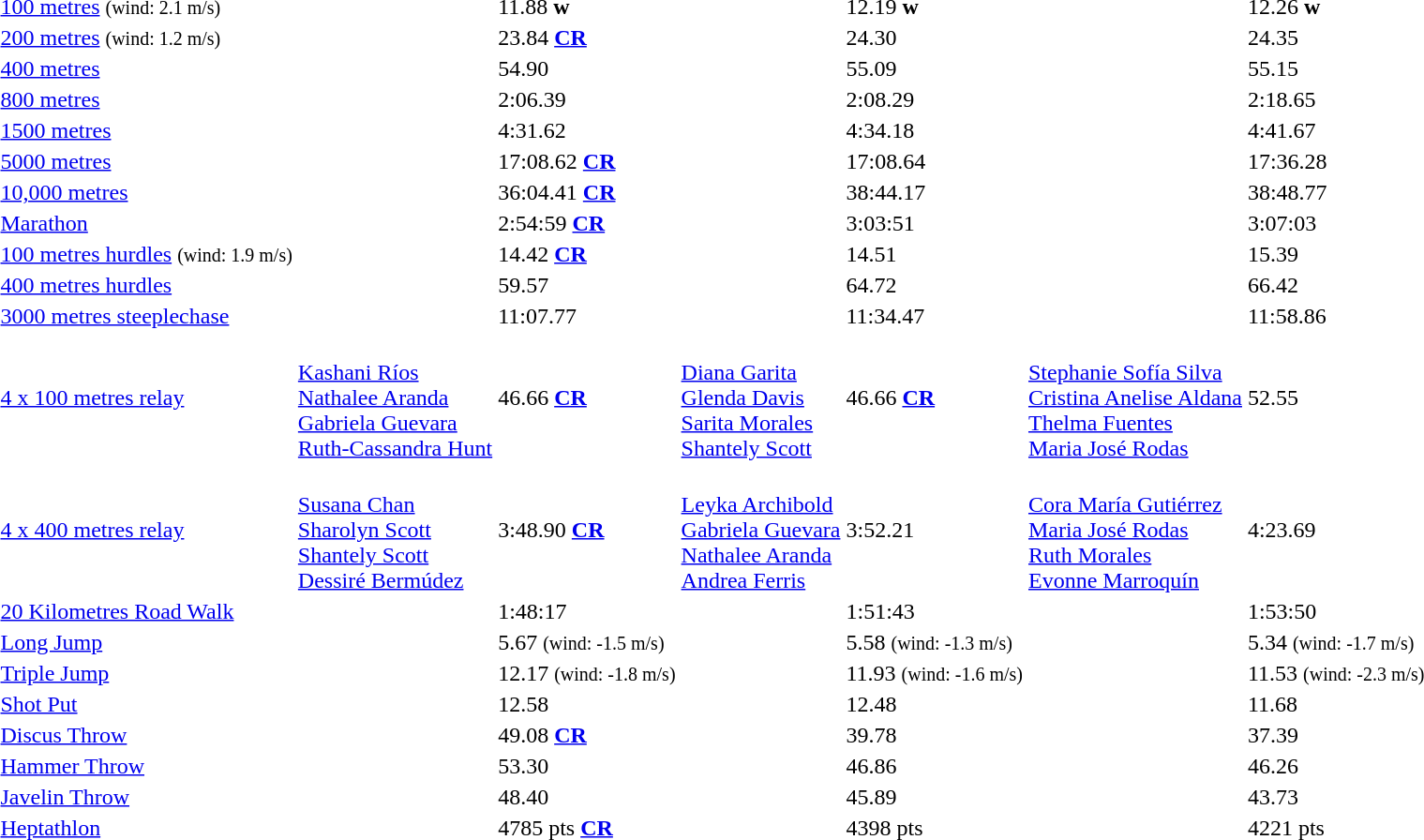<table>
<tr>
<td><a href='#'>100 metres</a> <small>(wind: 2.1 m/s)</small></td>
<td></td>
<td>11.88 <strong>w</strong></td>
<td></td>
<td>12.19 <strong>w</strong></td>
<td></td>
<td>12.26 <strong>w</strong></td>
</tr>
<tr>
<td><a href='#'>200 metres</a> <small>(wind: 1.2 m/s)</small></td>
<td></td>
<td>23.84 <strong><a href='#'>CR</a></strong></td>
<td></td>
<td>24.30</td>
<td></td>
<td>24.35</td>
</tr>
<tr>
<td><a href='#'>400 metres</a></td>
<td></td>
<td>54.90</td>
<td></td>
<td>55.09</td>
<td></td>
<td>55.15</td>
</tr>
<tr>
<td><a href='#'>800 metres</a></td>
<td></td>
<td>2:06.39</td>
<td></td>
<td>2:08.29</td>
<td></td>
<td>2:18.65</td>
</tr>
<tr>
<td><a href='#'>1500 metres</a></td>
<td></td>
<td>4:31.62</td>
<td></td>
<td>4:34.18</td>
<td></td>
<td>4:41.67</td>
</tr>
<tr>
<td><a href='#'>5000 metres</a></td>
<td></td>
<td>17:08.62 <strong><a href='#'>CR</a></strong></td>
<td></td>
<td>17:08.64</td>
<td></td>
<td>17:36.28</td>
</tr>
<tr>
<td><a href='#'>10,000 metres</a></td>
<td></td>
<td>36:04.41 <strong><a href='#'>CR</a></strong></td>
<td></td>
<td>38:44.17</td>
<td></td>
<td>38:48.77</td>
</tr>
<tr>
<td><a href='#'>Marathon</a></td>
<td></td>
<td>2:54:59 <strong><a href='#'>CR</a></strong></td>
<td></td>
<td>3:03:51</td>
<td></td>
<td>3:07:03</td>
</tr>
<tr>
<td><a href='#'>100 metres hurdles</a> <small>(wind: 1.9 m/s)</small></td>
<td></td>
<td>14.42 <strong><a href='#'>CR</a></strong></td>
<td></td>
<td>14.51</td>
<td></td>
<td>15.39</td>
</tr>
<tr>
<td><a href='#'>400 metres hurdles</a></td>
<td></td>
<td>59.57</td>
<td></td>
<td>64.72</td>
<td></td>
<td>66.42</td>
</tr>
<tr>
<td><a href='#'>3000 metres steeplechase</a></td>
<td></td>
<td>11:07.77</td>
<td></td>
<td>11:34.47</td>
<td></td>
<td>11:58.86</td>
</tr>
<tr>
<td><a href='#'>4 x 100 metres relay</a></td>
<td> <br> <a href='#'>Kashani Ríos</a> <br> <a href='#'>Nathalee Aranda</a> <br> <a href='#'>Gabriela Guevara</a> <br> <a href='#'>Ruth-Cassandra Hunt</a></td>
<td>46.66 <strong><a href='#'>CR</a></strong></td>
<td> <br> <a href='#'>Diana Garita</a> <br> <a href='#'>Glenda Davis</a> <br> <a href='#'>Sarita Morales</a> <br> <a href='#'>Shantely Scott</a></td>
<td>46.66 <strong><a href='#'>CR</a></strong></td>
<td> <br> <a href='#'>Stephanie Sofía Silva</a> <br> <a href='#'>Cristina Anelise Aldana</a> <br> <a href='#'>Thelma Fuentes</a> <br> <a href='#'>Maria José Rodas</a></td>
<td>52.55</td>
</tr>
<tr>
<td><a href='#'>4 x 400 metres relay</a></td>
<td> <br> <a href='#'>Susana Chan</a> <br> <a href='#'>Sharolyn Scott</a> <br> <a href='#'>Shantely Scott</a> <br> <a href='#'>Dessiré Bermúdez</a></td>
<td>3:48.90 <strong><a href='#'>CR</a></strong></td>
<td> <br> <a href='#'>Leyka Archibold</a> <br> <a href='#'>Gabriela Guevara</a> <br> <a href='#'>Nathalee Aranda</a> <br> <a href='#'>Andrea Ferris</a></td>
<td>3:52.21</td>
<td> <br> <a href='#'>Cora María Gutiérrez</a> <br> <a href='#'>Maria José Rodas</a> <br> <a href='#'>Ruth Morales</a> <br> <a href='#'>Evonne Marroquín</a></td>
<td>4:23.69</td>
</tr>
<tr>
<td><a href='#'>20 Kilometres Road Walk</a></td>
<td></td>
<td>1:48:17</td>
<td></td>
<td>1:51:43</td>
<td></td>
<td>1:53:50</td>
</tr>
<tr>
<td><a href='#'>Long Jump</a></td>
<td></td>
<td>5.67 <small>(wind: -1.5 m/s)</small></td>
<td></td>
<td>5.58 <small>(wind: -1.3 m/s)</small></td>
<td></td>
<td>5.34 <small>(wind: -1.7 m/s)</small></td>
</tr>
<tr>
<td><a href='#'>Triple Jump</a></td>
<td></td>
<td>12.17 <small>(wind: -1.8 m/s)</small></td>
<td></td>
<td>11.93 <small>(wind: -1.6 m/s)</small></td>
<td></td>
<td>11.53 <small>(wind: -2.3 m/s)</small></td>
</tr>
<tr>
<td><a href='#'>Shot Put</a></td>
<td></td>
<td>12.58</td>
<td></td>
<td>12.48</td>
<td></td>
<td>11.68</td>
</tr>
<tr>
<td><a href='#'>Discus Throw</a></td>
<td></td>
<td>49.08 <strong><a href='#'>CR</a></strong></td>
<td></td>
<td>39.78</td>
<td></td>
<td>37.39</td>
</tr>
<tr>
<td><a href='#'>Hammer Throw</a></td>
<td></td>
<td>53.30</td>
<td></td>
<td>46.86</td>
<td></td>
<td>46.26</td>
</tr>
<tr>
<td><a href='#'>Javelin Throw</a></td>
<td></td>
<td>48.40</td>
<td></td>
<td>45.89</td>
<td></td>
<td>43.73</td>
</tr>
<tr>
<td><a href='#'>Heptathlon</a></td>
<td></td>
<td>4785 pts <strong><a href='#'>CR</a></strong></td>
<td></td>
<td>4398 pts</td>
<td></td>
<td>4221 pts</td>
</tr>
</table>
